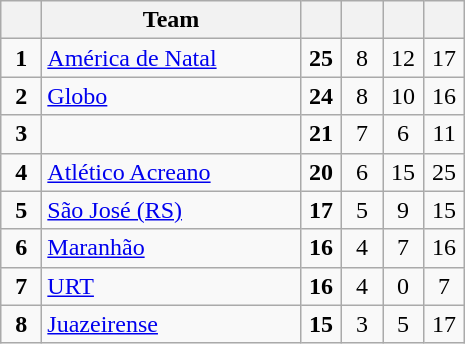<table class="wikitable" style="text-align: center;">
<tr>
<th width=20></th>
<th width=165>Team</th>
<th width=20></th>
<th width=20></th>
<th width=20></th>
<th width=20></th>
</tr>
<tr>
<td><strong>1</strong></td>
<td align=left> <a href='#'>América de Natal</a></td>
<td><strong>25</strong></td>
<td>8</td>
<td>12</td>
<td>17</td>
</tr>
<tr>
<td><strong>2</strong></td>
<td align=left> <a href='#'>Globo</a></td>
<td><strong>24</strong></td>
<td>8</td>
<td>10</td>
<td>16</td>
</tr>
<tr>
<td><strong>3</strong></td>
<td align=left></td>
<td><strong>21</strong></td>
<td>7</td>
<td>6</td>
<td>11</td>
</tr>
<tr>
<td><strong>4</strong></td>
<td align=left> <a href='#'>Atlético Acreano</a></td>
<td><strong>20</strong></td>
<td>6</td>
<td>15</td>
<td>25</td>
</tr>
<tr>
<td><strong>5</strong></td>
<td align=left> <a href='#'>São José (RS)</a></td>
<td><strong>17</strong></td>
<td>5</td>
<td>9</td>
<td>15</td>
</tr>
<tr>
<td><strong>6</strong></td>
<td align=left> <a href='#'>Maranhão</a></td>
<td><strong>16</strong></td>
<td>4</td>
<td>7</td>
<td>16</td>
</tr>
<tr>
<td><strong>7</strong></td>
<td align=left> <a href='#'>URT</a></td>
<td><strong>16</strong></td>
<td>4</td>
<td>0</td>
<td>7</td>
</tr>
<tr>
<td><strong>8</strong></td>
<td align=left> <a href='#'>Juazeirense</a></td>
<td><strong>15</strong></td>
<td>3</td>
<td>5</td>
<td>17</td>
</tr>
</table>
